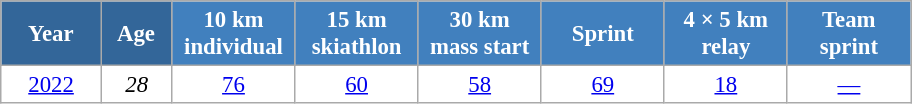<table class="wikitable" style="font-size:95%; text-align:center; border:grey solid 1px; border-collapse:collapse; background:#ffffff;">
<tr>
<th style="background-color:#369; color:white; width:60px;"> Year </th>
<th style="background-color:#369; color:white; width:40px;"> Age </th>
<th style="background-color:#4180be; color:white; width:75px;"> 10 km <br> individual </th>
<th style="background-color:#4180be; color:white; width:75px;"> 15 km <br> skiathlon </th>
<th style="background-color:#4180be; color:white; width:75px;"> 30 km <br> mass start </th>
<th style="background-color:#4180be; color:white; width:75px;"> Sprint </th>
<th style="background-color:#4180be; color:white; width:75px;"> 4 × 5 km <br> relay </th>
<th style="background-color:#4180be; color:white; width:75px;"> Team <br> sprint </th>
</tr>
<tr>
<td><a href='#'>2022</a></td>
<td><em>28</em></td>
<td><a href='#'>76</a></td>
<td><a href='#'>60</a></td>
<td><a href='#'>58</a></td>
<td><a href='#'>69</a></td>
<td><a href='#'>18</a></td>
<td><a href='#'>—</a></td>
</tr>
</table>
